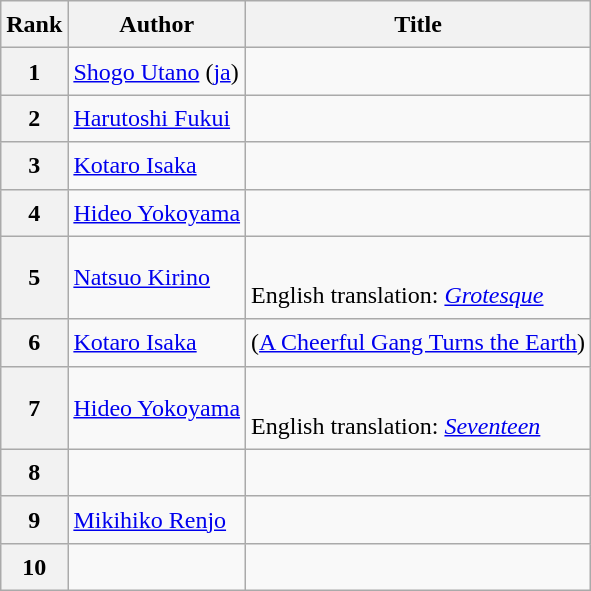<table class="wikitable sortable" style="font-size:1.00em; line-height:1.5em;">
<tr>
<th>Rank</th>
<th>Author</th>
<th>Title</th>
</tr>
<tr>
<th>1</th>
<td><a href='#'>Shogo Utano</a> (<a href='#'>ja</a>)</td>
<td></td>
</tr>
<tr>
<th>2</th>
<td><a href='#'>Harutoshi Fukui</a></td>
<td></td>
</tr>
<tr>
<th>3</th>
<td><a href='#'>Kotaro Isaka</a></td>
<td></td>
</tr>
<tr>
<th>4</th>
<td><a href='#'>Hideo Yokoyama</a></td>
<td></td>
</tr>
<tr>
<th>5</th>
<td><a href='#'>Natsuo Kirino</a></td>
<td><br>English translation: <em><a href='#'>Grotesque</a></em></td>
</tr>
<tr>
<th>6</th>
<td><a href='#'>Kotaro Isaka</a></td>
<td> (<a href='#'>A Cheerful Gang Turns the Earth</a>)</td>
</tr>
<tr>
<th>7</th>
<td><a href='#'>Hideo Yokoyama</a></td>
<td><br>English translation: <em><a href='#'>Seventeen</a></em></td>
</tr>
<tr>
<th>8</th>
<td></td>
<td></td>
</tr>
<tr>
<th>9</th>
<td><a href='#'>Mikihiko Renjo</a></td>
<td></td>
</tr>
<tr>
<th>10</th>
<td></td>
<td></td>
</tr>
</table>
